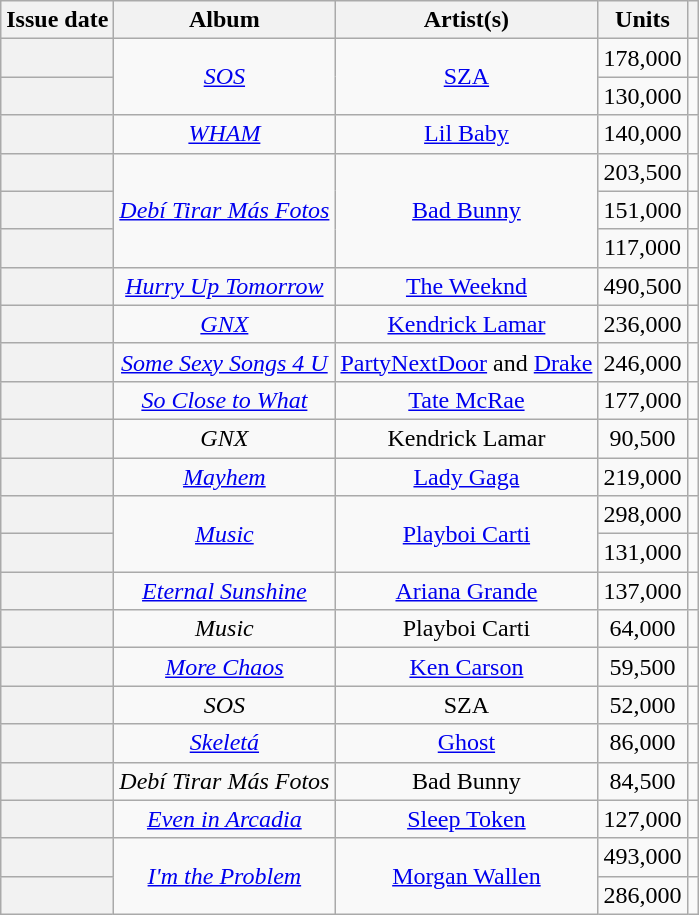<table class="wikitable sortable plainrowheaders" style="text-align: center">
<tr>
<th scope="col">Issue date</th>
<th scope="col">Album</th>
<th scope="col">Artist(s)</th>
<th scope="col">Units</th>
<th scope="col" class="unsortable"></th>
</tr>
<tr>
<th scope="row"></th>
<td rowspan="2"><em><a href='#'>SOS</a></em></td>
<td rowspan="2"><a href='#'>SZA</a></td>
<td>178,000</td>
<td></td>
</tr>
<tr>
<th scope="row"></th>
<td>130,000</td>
<td></td>
</tr>
<tr>
<th scope="row"></th>
<td><em><a href='#'>WHAM</a></em></td>
<td><a href='#'>Lil Baby</a></td>
<td>140,000</td>
<td></td>
</tr>
<tr>
<th scope="row"></th>
<td rowspan="3"><em><a href='#'>Debí Tirar Más Fotos</a></em></td>
<td rowspan="3"><a href='#'>Bad Bunny</a></td>
<td>203,500</td>
<td></td>
</tr>
<tr>
<th scope="row"></th>
<td>151,000</td>
<td></td>
</tr>
<tr>
<th scope="row"></th>
<td>117,000</td>
<td></td>
</tr>
<tr>
<th scope="row"></th>
<td><em><a href='#'>Hurry Up Tomorrow</a></em></td>
<td><a href='#'>The Weeknd</a></td>
<td>490,500</td>
<td></td>
</tr>
<tr>
<th scope="row"></th>
<td><em><a href='#'>GNX</a></em></td>
<td><a href='#'>Kendrick Lamar</a></td>
<td>236,000</td>
<td></td>
</tr>
<tr>
<th scope="row"></th>
<td><em><a href='#'>Some Sexy Songs 4 U</a></em></td>
<td><a href='#'>PartyNextDoor</a> and <a href='#'>Drake</a></td>
<td>246,000</td>
<td></td>
</tr>
<tr>
<th scope="row"></th>
<td><em><a href='#'>So Close to What</a></em></td>
<td><a href='#'>Tate McRae</a></td>
<td>177,000</td>
<td></td>
</tr>
<tr>
<th scope="row"></th>
<td><em>GNX</em></td>
<td>Kendrick Lamar</td>
<td>90,500</td>
<td></td>
</tr>
<tr>
<th scope="row"></th>
<td><em><a href='#'>Mayhem</a></em></td>
<td><a href='#'>Lady Gaga</a></td>
<td>219,000</td>
<td></td>
</tr>
<tr>
<th scope="row"></th>
<td rowspan="2"><em><a href='#'>Music</a></em></td>
<td rowspan="2"><a href='#'>Playboi Carti</a></td>
<td>298,000</td>
<td></td>
</tr>
<tr>
<th scope="row"></th>
<td>131,000</td>
<td></td>
</tr>
<tr>
<th scope="row"></th>
<td><em><a href='#'>Eternal Sunshine</a></em></td>
<td><a href='#'>Ariana Grande</a></td>
<td>137,000</td>
<td></td>
</tr>
<tr>
<th scope="row"></th>
<td><em>Music</em></td>
<td>Playboi Carti</td>
<td>64,000</td>
<td></td>
</tr>
<tr>
<th scope="row"></th>
<td><em><a href='#'>More Chaos</a></em></td>
<td><a href='#'>Ken Carson</a></td>
<td>59,500</td>
<td></td>
</tr>
<tr>
<th scope="row"></th>
<td><em>SOS</em></td>
<td>SZA</td>
<td>52,000</td>
<td></td>
</tr>
<tr>
<th scope="row"></th>
<td><em><a href='#'>Skeletá</a></em></td>
<td><a href='#'>Ghost</a></td>
<td>86,000</td>
<td></td>
</tr>
<tr>
<th scope="row"></th>
<td><em>Debí Tirar Más Fotos</em></td>
<td>Bad Bunny</td>
<td>84,500</td>
<td></td>
</tr>
<tr>
<th scope="row"></th>
<td><em><a href='#'>Even in Arcadia</a></em></td>
<td><a href='#'>Sleep Token</a></td>
<td>127,000</td>
<td></td>
</tr>
<tr>
<th scope="row"></th>
<td rowspan="2"><em><a href='#'>I'm the Problem</a></em></td>
<td rowspan="2"><a href='#'>Morgan Wallen</a></td>
<td>493,000</td>
<td></td>
</tr>
<tr>
<th scope="row"></th>
<td>286,000</td>
<td></td>
</tr>
</table>
